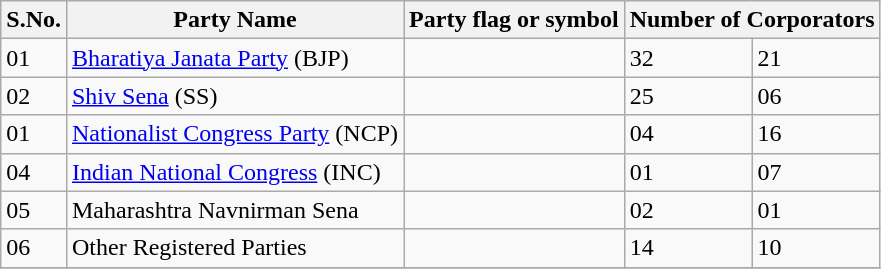<table class="sortable wikitable">
<tr>
<th>S.No.</th>
<th>Party Name</th>
<th>Party flag or symbol</th>
<th colspan="2">Number of Corporators</th>
</tr>
<tr>
<td>01</td>
<td><a href='#'>Bharatiya Janata Party</a> (BJP)</td>
<td></td>
<td>32</td>
<td> 21</td>
</tr>
<tr>
<td>02</td>
<td><a href='#'>Shiv Sena</a> (SS)</td>
<td></td>
<td>25</td>
<td> 06</td>
</tr>
<tr>
<td>01</td>
<td><a href='#'>Nationalist Congress Party</a> (NCP)</td>
<td></td>
<td>04</td>
<td> 16</td>
</tr>
<tr>
<td>04</td>
<td><a href='#'>Indian National Congress</a> (INC)</td>
<td></td>
<td>01</td>
<td> 07</td>
</tr>
<tr>
<td>05</td>
<td>Maharashtra Navnirman Sena</td>
<td></td>
<td>02</td>
<td> 01</td>
</tr>
<tr>
<td>06</td>
<td>Other Registered Parties</td>
<td></td>
<td>14</td>
<td> 10</td>
</tr>
<tr>
</tr>
</table>
